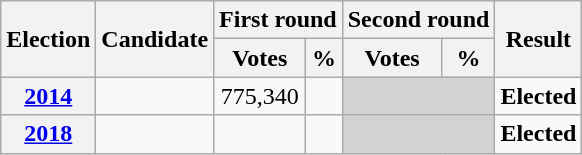<table class=wikitable style=text-align:center>
<tr>
<th rowspan="2">Election</th>
<th rowspan="2">Candidate</th>
<th colspan="2" scope="col">First round</th>
<th colspan="2">Second round</th>
<th rowspan="2">Result</th>
</tr>
<tr>
<th>Votes</th>
<th>%</th>
<th>Votes</th>
<th>%</th>
</tr>
<tr>
<th><a href='#'>2014</a></th>
<td></td>
<td>775,340</td>
<td></td>
<td bgcolor=lightgrey colspan=2></td>
<td><strong>Elected</strong> </td>
</tr>
<tr>
<th><a href='#'>2018</a></th>
<td></td>
<td></td>
<td></td>
<td bgcolor=lightgrey colspan=2></td>
<td><strong>Elected</strong> </td>
</tr>
</table>
